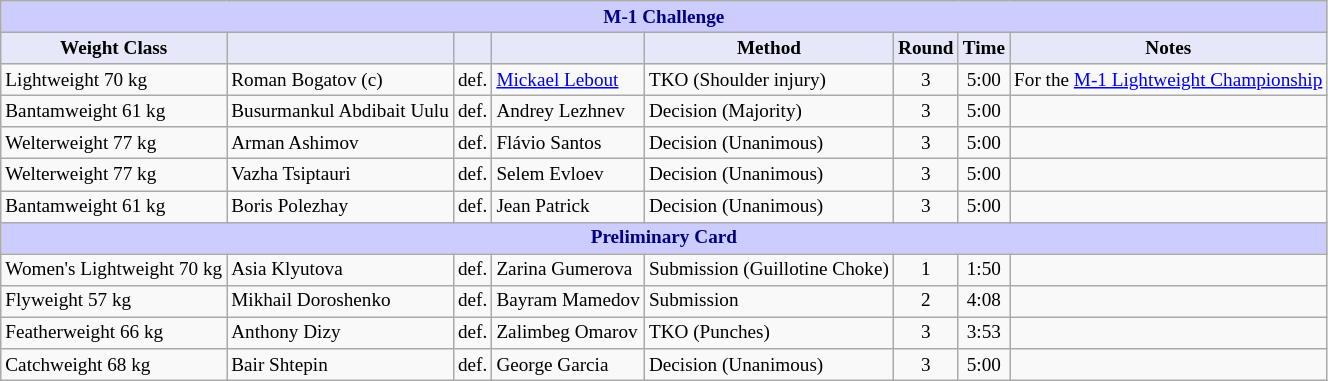<table class="wikitable" style="font-size: 80%;">
<tr>
<th colspan="8" style="background-color: #ccf; color: #000080; text-align: center;"><strong>M-1 Challenge</strong></th>
</tr>
<tr>
<th colspan="1" style="background-color: #E6E8FA; color: #000000; text-align: center;">Weight Class</th>
<th colspan="1" style="background-color: #E6E8FA; color: #000000; text-align: center;"></th>
<th colspan="1" style="background-color: #E6E8FA; color: #000000; text-align: center;"></th>
<th colspan="1" style="background-color: #E6E8FA; color: #000000; text-align: center;"></th>
<th colspan="1" style="background-color: #E6E8FA; color: #000000; text-align: center;">Method</th>
<th colspan="1" style="background-color: #E6E8FA; color: #000000; text-align: center;">Round</th>
<th colspan="1" style="background-color: #E6E8FA; color: #000000; text-align: center;">Time</th>
<th colspan="1" style="background-color: #E6E8FA; color: #000000; text-align: center;">Notes</th>
</tr>
<tr>
<td>Lightweight 70 kg</td>
<td> Roman Bogatov (c)</td>
<td>def.</td>
<td> <a href='#'>Mickael Lebout</a></td>
<td>TKO (Shoulder injury)</td>
<td align=center>3</td>
<td align=center>5:00</td>
<td>For the <a href='#'>M-1 Lightweight Championship</a></td>
</tr>
<tr>
<td>Bantamweight 61 kg</td>
<td> Busurmankul Abdibait Uulu</td>
<td>def.</td>
<td>  Andrey Lezhnev</td>
<td>Decision (Majority)</td>
<td align=center>3</td>
<td align=center>5:00</td>
<td></td>
</tr>
<tr>
<td>Welterweight 77 kg</td>
<td> Arman Ashimov</td>
<td>def.</td>
<td> Flávio Santos</td>
<td>Decision (Unanimous)</td>
<td align=center>3</td>
<td align=center>5:00</td>
<td></td>
</tr>
<tr>
<td>Welterweight 77 kg</td>
<td> Vazha Tsiptauri</td>
<td>def.</td>
<td> Selem Evloev</td>
<td>Decision (Unanimous)</td>
<td align=center>3</td>
<td align=center>5:00</td>
<td></td>
</tr>
<tr>
<td>Bantamweight 61 kg</td>
<td> Boris Polezhay</td>
<td>def.</td>
<td> Jean Patrick</td>
<td>Decision (Unanimous)</td>
<td align=center>3</td>
<td align=center>5:00</td>
<td></td>
</tr>
<tr>
<th colspan="8" style="background-color: #ccf; color: #000080; text-align: center;"><strong>Preliminary Card</strong></th>
</tr>
<tr>
<td>Women's Lightweight 70 kg</td>
<td> Asia Klyutova</td>
<td>def.</td>
<td> Zarina Gumerova</td>
<td>Submission (Guillotine Choke)</td>
<td align=center>1</td>
<td align=center>1:50</td>
<td></td>
</tr>
<tr>
<td>Flyweight 57 kg</td>
<td> Mikhail Doroshenko</td>
<td>def.</td>
<td> Bayram Mamedov</td>
<td>Submission</td>
<td align=center>2</td>
<td align=center>4:08</td>
<td></td>
</tr>
<tr>
<td>Featherweight 66 kg</td>
<td> Anthony Dizy</td>
<td>def.</td>
<td> Zalimbeg Omarov</td>
<td>TKO (Punches)</td>
<td align=center>3</td>
<td align=center>3:53</td>
<td></td>
</tr>
<tr>
<td>Catchweight 68 kg</td>
<td> Bair Shtepin</td>
<td>def.</td>
<td> George Garcia</td>
<td>Decision (Unanimous)</td>
<td align=center>3</td>
<td align=center>5:00</td>
<td></td>
</tr>
</table>
